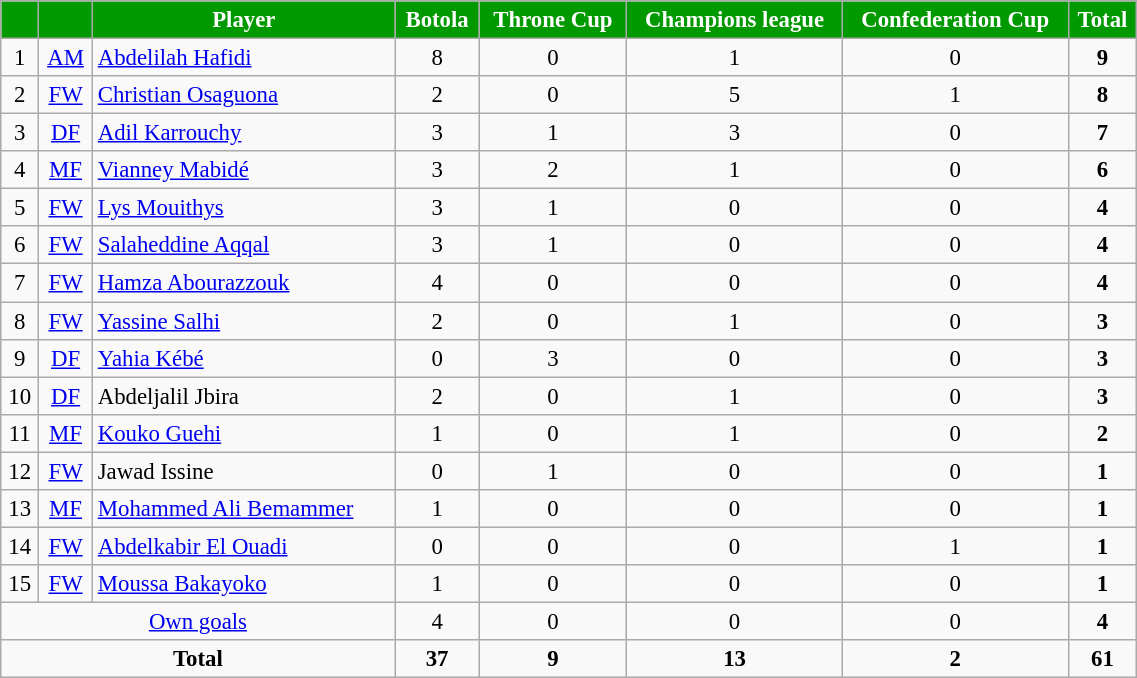<table class="wikitable" style="width:60%; text-align:center; font-size:95%; text-align:centre;">
<tr>
<th style="background:#009900; color:white;"></th>
<th style="background:#009900; color:white;"></th>
<th style="background:#009900; color:white;">Player</th>
<th style="background:#009900; color:white;">Botola</th>
<th style="background:#009900; color:white;">Throne Cup</th>
<th style="background:#009900; color:white;">Champions league</th>
<th style="background:#009900; color:white;">Confederation Cup</th>
<th style="background:#009900; color:white;">Total</th>
</tr>
<tr>
<td rowspan="-">1</td>
<td rowspan="-"><a href='#'>AM</a></td>
<td style="text-align:left;"> <a href='#'>Abdelilah Hafidi</a></td>
<td rowspan="-">8</td>
<td rowspan="-">0</td>
<td rowspan="-">1</td>
<td rowspan="-">0</td>
<td rowspan="-"><strong>9</strong></td>
</tr>
<tr>
<td rowspan="-">2</td>
<td rowspan="-"><a href='#'>FW</a></td>
<td rowspan="-" style="text-align:left;"> <a href='#'>Christian Osaguona</a></td>
<td rowspan="-">2</td>
<td rowspan="-">0</td>
<td rowspan="-">5</td>
<td>1</td>
<td rowspan="-"><strong>8</strong></td>
</tr>
<tr>
<td rowspan="-">3</td>
<td rowspan="-"><a href='#'>DF</a></td>
<td style="text-align:left;"> <a href='#'>Adil Karrouchy</a></td>
<td rowspan="-">3</td>
<td rowspan="-">1</td>
<td rowspan="-">3</td>
<td rowspan="-">0</td>
<td rowspan="-"><strong>7</strong></td>
</tr>
<tr>
<td rowspan="-">4</td>
<td rowspan="-"><a href='#'>MF</a></td>
<td rowspan="-" style="text-align:left;"> <a href='#'>Vianney Mabidé</a></td>
<td rowspan="-">3</td>
<td rowspan="-">2</td>
<td rowspan="-">1</td>
<td rowspan="-">0</td>
<td rowspan="-"><strong>6</strong></td>
</tr>
<tr>
<td rowspan="-">5</td>
<td rowspan="-"><a href='#'>FW</a></td>
<td rowspan="-" style="text-align:left;"> <a href='#'>Lys Mouithys</a></td>
<td rowspan="-">3</td>
<td rowspan="-">1</td>
<td rowspan="-">0</td>
<td rowspan="-">0</td>
<td rowspan="-"><strong>4</strong></td>
</tr>
<tr>
<td rowspan="-">6</td>
<td rowspan="-"><a href='#'>FW</a></td>
<td rowspan="-" style="text-align:left;"> <a href='#'>Salaheddine Aqqal</a></td>
<td rowspan="-">3</td>
<td rowspan="-">1</td>
<td rowspan="-">0</td>
<td rowspan="-">0</td>
<td rowspan="-"><strong>4</strong></td>
</tr>
<tr>
<td rowspan="-">7</td>
<td rowspan="-"><a href='#'>FW</a></td>
<td style="text-align:left;"> <a href='#'>Hamza Abourazzouk</a></td>
<td rowspan="-">4</td>
<td rowspan="-">0</td>
<td rowspan="-">0</td>
<td rowspan="-">0</td>
<td rowspan="-"><strong>4</strong></td>
</tr>
<tr>
<td rowspan="-">8</td>
<td rowspan="-"><a href='#'>FW</a></td>
<td rowspan="-" style="text-align:left;"> <a href='#'>Yassine Salhi</a></td>
<td rowspan="-">2</td>
<td rowspan="-">0</td>
<td rowspan="-">1</td>
<td rowspan="-">0</td>
<td rowspan="-"><strong>3</strong></td>
</tr>
<tr>
<td rowspan="-">9</td>
<td rowspan="-"><a href='#'>DF</a></td>
<td rowspan="-" style="text-align:left;"> <a href='#'>Yahia Kébé</a></td>
<td rowspan="-">0</td>
<td rowspan="-">3</td>
<td rowspan="-">0</td>
<td rowspan="-">0</td>
<td rowspan="-"><strong>3</strong></td>
</tr>
<tr>
<td rowspan="-">10</td>
<td rowspan="-"><a href='#'>DF</a></td>
<td rowspan="-" style="text-align:left;"> Abdeljalil Jbira</td>
<td rowspan="-">2</td>
<td rowspan="-">0</td>
<td rowspan="-">1</td>
<td rowspan="-">0</td>
<td rowspan="-"><strong>3</strong></td>
</tr>
<tr>
<td rowspan="-">11</td>
<td rowspan="-"><a href='#'>MF</a></td>
<td style="text-align:left;"> <a href='#'>Kouko Guehi</a></td>
<td rowspan="-">1</td>
<td rowspan="-">0</td>
<td rowspan="-">1</td>
<td rowspan="-">0</td>
<td rowspan="-"><strong>2</strong></td>
</tr>
<tr>
<td rowspan="-">12</td>
<td rowspan="-"><a href='#'>FW</a></td>
<td style="text-align:left;"> Jawad Issine</td>
<td rowspan="-">0</td>
<td rowspan="-">1</td>
<td rowspan="-">0</td>
<td rowspan="-">0</td>
<td rowspan="-"><strong>1</strong></td>
</tr>
<tr>
<td rowspan="-">13</td>
<td rowspan="-"><a href='#'>MF</a></td>
<td rowspan="-" style="text-align:left;"> <a href='#'>Mohammed Ali Bemammer</a></td>
<td rowspan="-">1</td>
<td rowspan="-">0</td>
<td rowspan="-">0</td>
<td rowspan="-">0</td>
<td rowspan="-"><strong>1</strong></td>
</tr>
<tr>
<td rowspan="-">14</td>
<td rowspan="-"><a href='#'>FW</a></td>
<td rowspan="-" style="text-align:left;"> <a href='#'>Abdelkabir El Ouadi</a></td>
<td rowspan="-">0</td>
<td rowspan="-">0</td>
<td rowspan="-">0</td>
<td>1</td>
<td rowspan="-"><strong>1</strong></td>
</tr>
<tr>
<td rowspan="-">15</td>
<td rowspan="-"><a href='#'>FW</a></td>
<td style="text-align:left;"> <a href='#'>Moussa Bakayoko</a></td>
<td rowspan="-">1</td>
<td rowspan="-">0</td>
<td rowspan="-">0</td>
<td rowspan="-">0</td>
<td rowspan="-"><strong>1</strong></td>
</tr>
<tr>
<td colspan="3"><a href='#'>Own goals</a></td>
<td rowspan="-">4</td>
<td rowspan="-">0</td>
<td rowspan="-">0</td>
<td rowspan="-">0</td>
<td rowspan="-"><strong>4</strong></td>
</tr>
<tr class="sortbottom">
<td colspan="3"><strong>Total</strong></td>
<td rowspan="-"><strong>37</strong></td>
<td rowspan="-"><strong>9</strong></td>
<td rowspan="-"><strong>13</strong></td>
<td><strong>2</strong></td>
<td rowspan="-"><strong>61</strong></td>
</tr>
</table>
